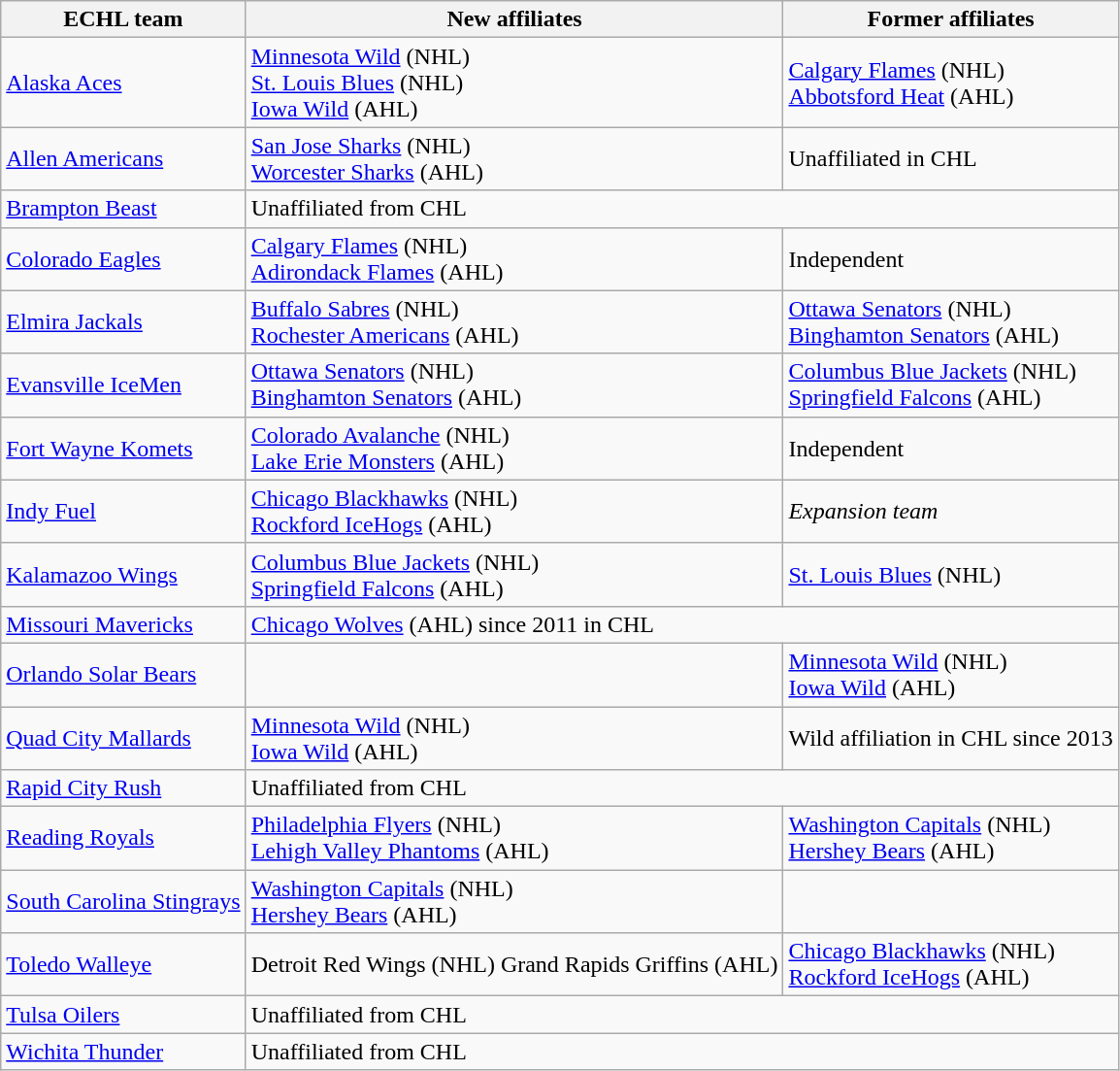<table class="wikitable">
<tr>
<th bgcolor="#DDDDFF">ECHL team</th>
<th bgcolor="#DDDDFF">New affiliates</th>
<th bgcolor="#DDDDFF">Former affiliates</th>
</tr>
<tr>
<td><a href='#'>Alaska Aces</a></td>
<td><a href='#'>Minnesota Wild</a> (NHL)<br><a href='#'>St. Louis Blues</a> (NHL)<br><a href='#'>Iowa Wild</a> (AHL)</td>
<td><a href='#'>Calgary Flames</a> (NHL)<br><a href='#'>Abbotsford Heat</a> (AHL)</td>
</tr>
<tr>
<td><a href='#'>Allen Americans</a></td>
<td><a href='#'>San Jose Sharks</a> (NHL)<br><a href='#'>Worcester Sharks</a> (AHL)</td>
<td>Unaffiliated in CHL</td>
</tr>
<tr>
<td><a href='#'>Brampton Beast</a></td>
<td colspan=2>Unaffiliated from CHL</td>
</tr>
<tr>
<td><a href='#'>Colorado Eagles</a></td>
<td><a href='#'>Calgary Flames</a> (NHL)<br><a href='#'>Adirondack Flames</a> (AHL)</td>
<td>Independent</td>
</tr>
<tr>
<td><a href='#'>Elmira Jackals</a></td>
<td><a href='#'>Buffalo Sabres</a> (NHL)<br><a href='#'>Rochester Americans</a> (AHL)</td>
<td><a href='#'>Ottawa Senators</a> (NHL)<br><a href='#'>Binghamton Senators</a> (AHL)</td>
</tr>
<tr>
<td><a href='#'>Evansville IceMen</a></td>
<td><a href='#'>Ottawa Senators</a> (NHL)<br><a href='#'>Binghamton Senators</a> (AHL)</td>
<td><a href='#'>Columbus Blue Jackets</a> (NHL)<br><a href='#'>Springfield Falcons</a> (AHL)</td>
</tr>
<tr>
<td><a href='#'>Fort Wayne Komets</a></td>
<td><a href='#'>Colorado Avalanche</a> (NHL)<br><a href='#'>Lake Erie Monsters</a> (AHL)</td>
<td>Independent</td>
</tr>
<tr>
<td><a href='#'>Indy Fuel</a></td>
<td><a href='#'>Chicago Blackhawks</a> (NHL)<br><a href='#'>Rockford IceHogs</a> (AHL)</td>
<td><em>Expansion team</em></td>
</tr>
<tr>
<td><a href='#'>Kalamazoo Wings</a></td>
<td><a href='#'>Columbus Blue Jackets</a> (NHL)<br><a href='#'>Springfield Falcons</a> (AHL)</td>
<td><a href='#'>St. Louis Blues</a> (NHL)</td>
</tr>
<tr>
<td><a href='#'>Missouri Mavericks</a></td>
<td colspan=2><a href='#'>Chicago Wolves</a> (AHL) since 2011 in CHL</td>
</tr>
<tr>
<td><a href='#'>Orlando Solar Bears</a></td>
<td></td>
<td><a href='#'>Minnesota Wild</a> (NHL)<br><a href='#'>Iowa Wild</a> (AHL)</td>
</tr>
<tr>
<td><a href='#'>Quad City Mallards</a></td>
<td><a href='#'>Minnesota Wild</a> (NHL)<br><a href='#'>Iowa Wild</a> (AHL)</td>
<td>Wild affiliation in CHL since 2013</td>
</tr>
<tr>
<td><a href='#'>Rapid City Rush</a></td>
<td colspan=2>Unaffiliated from CHL</td>
</tr>
<tr>
<td><a href='#'>Reading Royals</a></td>
<td><a href='#'>Philadelphia Flyers</a> (NHL)<br><a href='#'>Lehigh Valley Phantoms</a> (AHL)</td>
<td><a href='#'>Washington Capitals</a> (NHL)<br><a href='#'>Hershey Bears</a> (AHL)</td>
</tr>
<tr>
<td><a href='#'>South Carolina Stingrays</a></td>
<td><a href='#'>Washington Capitals</a> (NHL)<br><a href='#'>Hershey Bears</a> (AHL)</td>
<td></td>
</tr>
<tr>
<td><a href='#'>Toledo Walleye</a></td>
<td>Detroit Red Wings (NHL) Grand Rapids Griffins (AHL)</td>
<td><a href='#'>Chicago Blackhawks</a> (NHL)<br><a href='#'>Rockford IceHogs</a> (AHL)</td>
</tr>
<tr>
<td><a href='#'>Tulsa Oilers</a></td>
<td colspan=2>Unaffiliated from CHL</td>
</tr>
<tr>
<td><a href='#'>Wichita Thunder</a></td>
<td colspan=2>Unaffiliated from CHL</td>
</tr>
</table>
